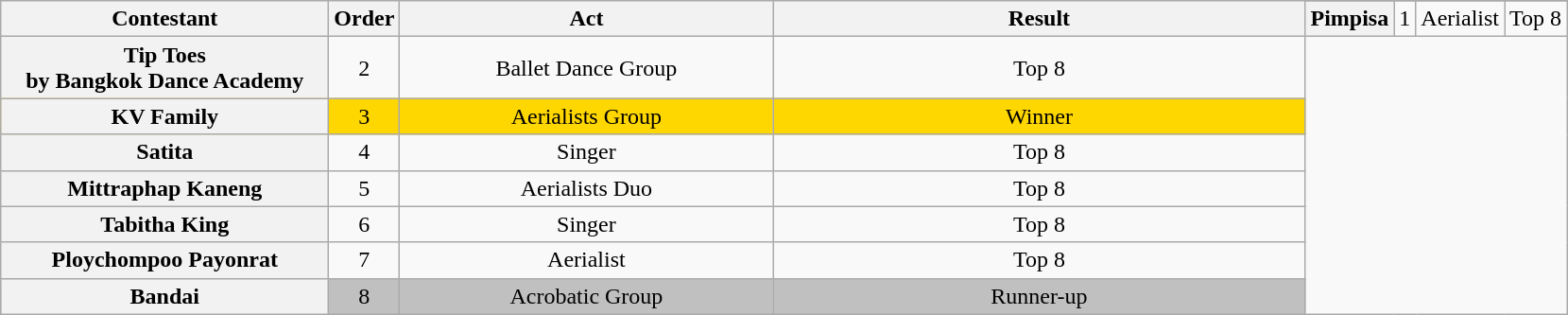<table class="wikitable plainrowheaders sortable" style="text-align:center;">
<tr>
<th scope="col" rowspan="2"  style="width:14em;">Contestant</th>
<th scope="col" rowspan="2"  style="width:1em;">Order</th>
<th scope="col" rowspan="2" class="unsortable"  style="width:16em;">Act</th>
<th scope="col" rowspan="2" style="width:23em;">Result</th>
</tr>
<tr>
<th>Pimpisa</th>
<td>1</td>
<td>Aerialist</td>
<td>Top 8</td>
</tr>
<tr>
<th>Tip Toes<br>by Bangkok Dance Academy</th>
<td>2</td>
<td>Ballet Dance Group</td>
<td>Top 8</td>
</tr>
<tr bgcolor=gold>
<th>KV Family</th>
<td>3</td>
<td>Aerialists Group</td>
<td>Winner</td>
</tr>
<tr>
<th>Satita</th>
<td>4</td>
<td>Singer</td>
<td>Top 8</td>
</tr>
<tr>
<th>Mittraphap Kaneng</th>
<td>5</td>
<td>Aerialists Duo</td>
<td>Top 8</td>
</tr>
<tr>
<th>Tabitha King</th>
<td>6</td>
<td>Singer</td>
<td>Top 8</td>
</tr>
<tr>
<th>Ploychompoo Payonrat</th>
<td>7</td>
<td>Aerialist</td>
<td>Top 8</td>
</tr>
<tr bgcolor=silver>
<th>Bandai </th>
<td>8</td>
<td>Acrobatic Group</td>
<td>Runner-up</td>
</tr>
</table>
